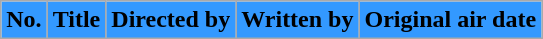<table class="wikitable plainrowheaders" style="background:#fff;">
<tr>
<th style="background:#39f;">No.</th>
<th style="background:#39f;">Title</th>
<th style="background:#39f;">Directed by</th>
<th style="background:#39f;">Written by</th>
<th style="background:#39f;">Original air date<br>







</th>
</tr>
</table>
